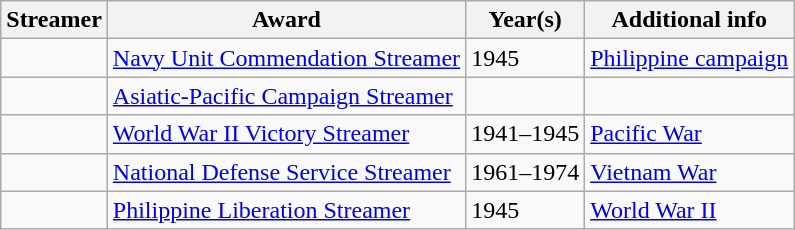<table class=wikitable>
<tr>
<th>Streamer</th>
<th>Award</th>
<th>Year(s)</th>
<th>Additional info</th>
</tr>
<tr>
<td></td>
<td><a href='#'>Navy Unit Commendation Streamer</a></td>
<td>1945</td>
<td><a href='#'>Philippine campaign</a></td>
</tr>
<tr>
<td></td>
<td><a href='#'>Asiatic-Pacific Campaign Streamer</a></td>
<td><br></td>
<td><br></td>
</tr>
<tr>
<td></td>
<td><a href='#'>World War II Victory Streamer</a></td>
<td>1941–1945</td>
<td><a href='#'>Pacific War</a></td>
</tr>
<tr>
<td></td>
<td><a href='#'>National Defense Service Streamer</a></td>
<td>1961–1974</td>
<td><a href='#'>Vietnam War</a></td>
</tr>
<tr>
<td></td>
<td><a href='#'>Philippine Liberation Streamer</a></td>
<td>1945</td>
<td><a href='#'>World War II</a></td>
</tr>
</table>
